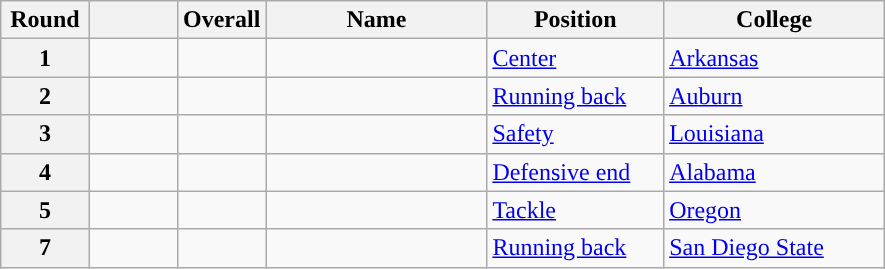<table class="wikitable sortable">
<tr>
<th scope="col" style="width: 10%;">Round</th>
<th scope="col" style="width: 10%;"></th>
<th scope="col" style="width: 10%;">Overall</th>
<th scope="col" style="width: 25%;">Name</th>
<th scope="col" style="width: 20%;">Position</th>
<th scope="col" style="width: 25%;">College</th>
</tr>
<tr>
<th scope="row">1</th>
<td></td>
<td></td>
<td></td>
<td><a href='#'>Center</a></td>
<td><a href='#'>Arkansas</a></td>
</tr>
<tr>
<th scope="row">2</th>
<td></td>
<td></td>
<td></td>
<td><a href='#'>Running back</a></td>
<td><a href='#'>Auburn</a></td>
</tr>
<tr>
<th scope="row">3</th>
<td></td>
<td></td>
<td></td>
<td><a href='#'>Safety</a></td>
<td><a href='#'>Louisiana</a></td>
</tr>
<tr>
<th scope="row">4</th>
<td></td>
<td></td>
<td></td>
<td><a href='#'>Defensive end</a></td>
<td><a href='#'>Alabama</a></td>
</tr>
<tr>
<th scope="row">5</th>
<td></td>
<td></td>
<td></td>
<td><a href='#'>Tackle</a></td>
<td><a href='#'>Oregon</a></td>
</tr>
<tr>
<th scope="row">7</th>
<td></td>
<td></td>
<td></td>
<td><a href='#'>Running back</a></td>
<td><a href='#'>San Diego State</a></td>
</tr>
</table>
